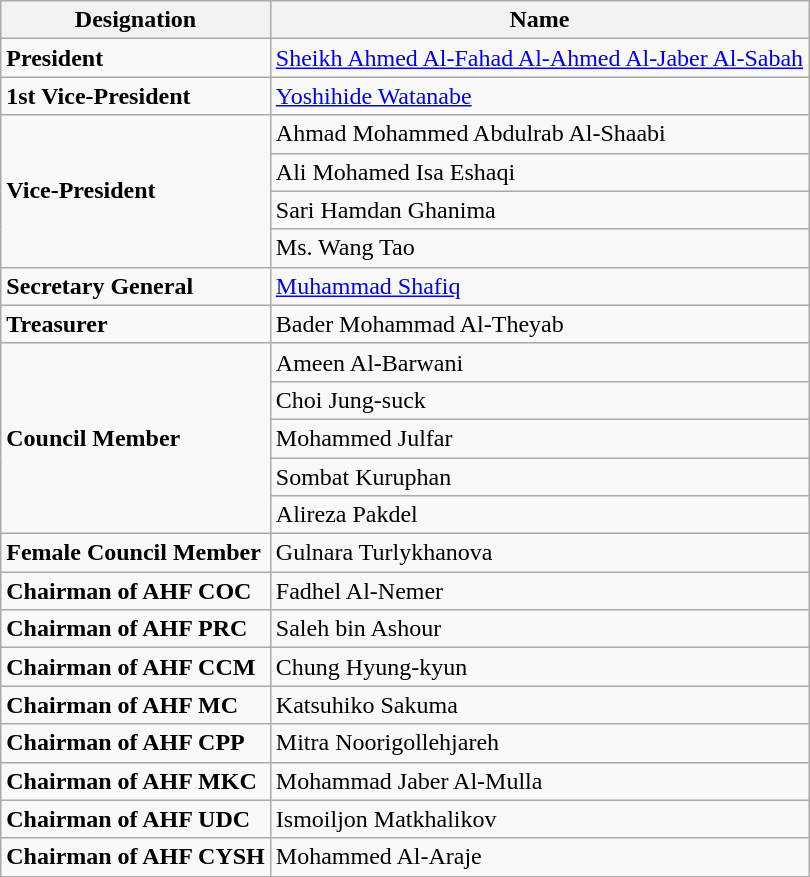<table class="wikitable">
<tr>
<th>Designation</th>
<th>Name</th>
</tr>
<tr>
<td><strong>President</strong></td>
<td> <a href='#'>Sheikh Ahmed Al-Fahad Al-Ahmed Al-Jaber Al-Sabah</a></td>
</tr>
<tr>
<td><strong>1st Vice-President</strong></td>
<td> <a href='#'>Yoshihide Watanabe</a></td>
</tr>
<tr>
<td rowspan=4><strong>Vice-President </strong></td>
<td> Ahmad Mohammed Abdulrab Al-Shaabi</td>
</tr>
<tr>
<td> Ali Mohamed Isa Eshaqi</td>
</tr>
<tr>
<td> Sari Hamdan Ghanima</td>
</tr>
<tr>
<td> Ms. Wang Tao</td>
</tr>
<tr>
<td><strong>Secretary General</strong></td>
<td> <a href='#'>Muhammad Shafiq</a></td>
</tr>
<tr>
<td><strong>Treasurer </strong></td>
<td> Bader Mohammad Al-Theyab</td>
</tr>
<tr>
<td rowspan=5><strong>Council Member </strong></td>
<td> Ameen Al-Barwani</td>
</tr>
<tr>
<td> Choi Jung-suck</td>
</tr>
<tr>
<td> Mohammed Julfar</td>
</tr>
<tr>
<td> Sombat Kuruphan</td>
</tr>
<tr>
<td> Alireza Pakdel</td>
</tr>
<tr>
<td><strong>Female Council Member</strong></td>
<td> Gulnara Turlykhanova</td>
</tr>
<tr>
<td><strong>Chairman of AHF COC</strong></td>
<td> Fadhel Al-Nemer</td>
</tr>
<tr>
<td><strong>Chairman of AHF PRC</strong></td>
<td> Saleh bin Ashour</td>
</tr>
<tr>
<td><strong>Chairman of AHF CCM</strong></td>
<td> Chung Hyung-kyun</td>
</tr>
<tr>
<td><strong>Chairman of AHF MC</strong></td>
<td> Katsuhiko Sakuma</td>
</tr>
<tr>
<td><strong>Chairman of AHF CPP</strong></td>
<td> Mitra Noorigollehjareh</td>
</tr>
<tr>
<td><strong>Chairman of AHF MKC </strong></td>
<td> Mohammad Jaber Al-Mulla</td>
</tr>
<tr>
<td><strong>Chairman of AHF UDC</strong></td>
<td> Ismoiljon Matkhalikov</td>
</tr>
<tr>
<td><strong>Chairman of AHF CYSH</strong></td>
<td> Mohammed Al-Araje</td>
</tr>
</table>
